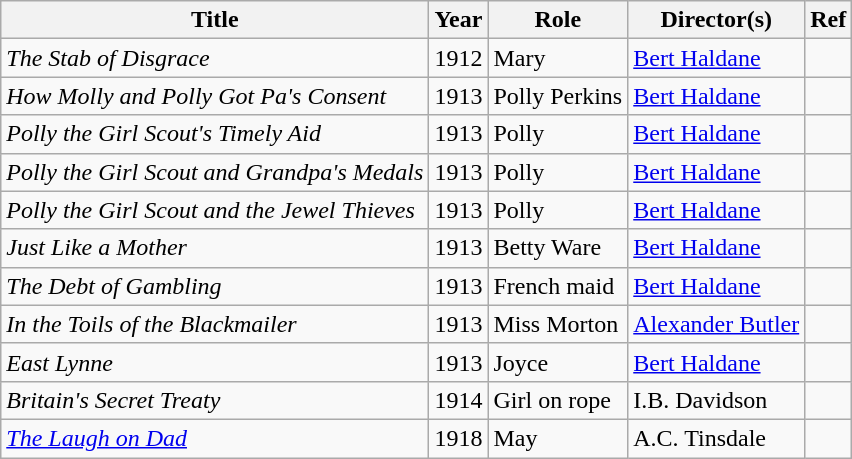<table class="wikitable" border="1">
<tr>
<th>Title</th>
<th>Year</th>
<th>Role</th>
<th>Director(s)</th>
<th>Ref</th>
</tr>
<tr>
<td><em>The Stab of Disgrace</em></td>
<td>1912</td>
<td>Mary</td>
<td><a href='#'>Bert Haldane</a></td>
<td></td>
</tr>
<tr>
<td><em>How Molly and Polly Got Pa's Consent</em></td>
<td>1913</td>
<td>Polly Perkins</td>
<td><a href='#'>Bert Haldane</a></td>
<td></td>
</tr>
<tr>
<td><em>Polly the Girl Scout's Timely Aid</em></td>
<td>1913</td>
<td>Polly</td>
<td><a href='#'>Bert Haldane</a></td>
<td></td>
</tr>
<tr>
<td><em>Polly the Girl Scout and Grandpa's Medals</em></td>
<td>1913</td>
<td>Polly</td>
<td><a href='#'>Bert Haldane</a></td>
<td></td>
</tr>
<tr>
<td><em>Polly the Girl Scout and the Jewel Thieves</em></td>
<td>1913</td>
<td>Polly</td>
<td><a href='#'>Bert Haldane</a></td>
<td></td>
</tr>
<tr>
<td><em>Just Like a Mother</em></td>
<td>1913</td>
<td>Betty Ware</td>
<td><a href='#'>Bert Haldane</a></td>
<td></td>
</tr>
<tr>
<td><em>The Debt of Gambling</em></td>
<td>1913</td>
<td>French maid</td>
<td><a href='#'>Bert Haldane</a></td>
<td></td>
</tr>
<tr>
<td><em>In the Toils of the Blackmailer</em></td>
<td>1913</td>
<td>Miss Morton</td>
<td><a href='#'>Alexander Butler</a></td>
<td></td>
</tr>
<tr>
<td><em>East Lynne</em></td>
<td>1913</td>
<td>Joyce</td>
<td><a href='#'>Bert Haldane</a></td>
<td></td>
</tr>
<tr>
<td><em>Britain's Secret Treaty</em></td>
<td>1914</td>
<td>Girl on rope</td>
<td>I.B. Davidson</td>
<td></td>
</tr>
<tr>
<td><em><a href='#'>The Laugh on Dad</a></em></td>
<td>1918</td>
<td>May</td>
<td>A.C. Tinsdale</td>
<td></td>
</tr>
</table>
